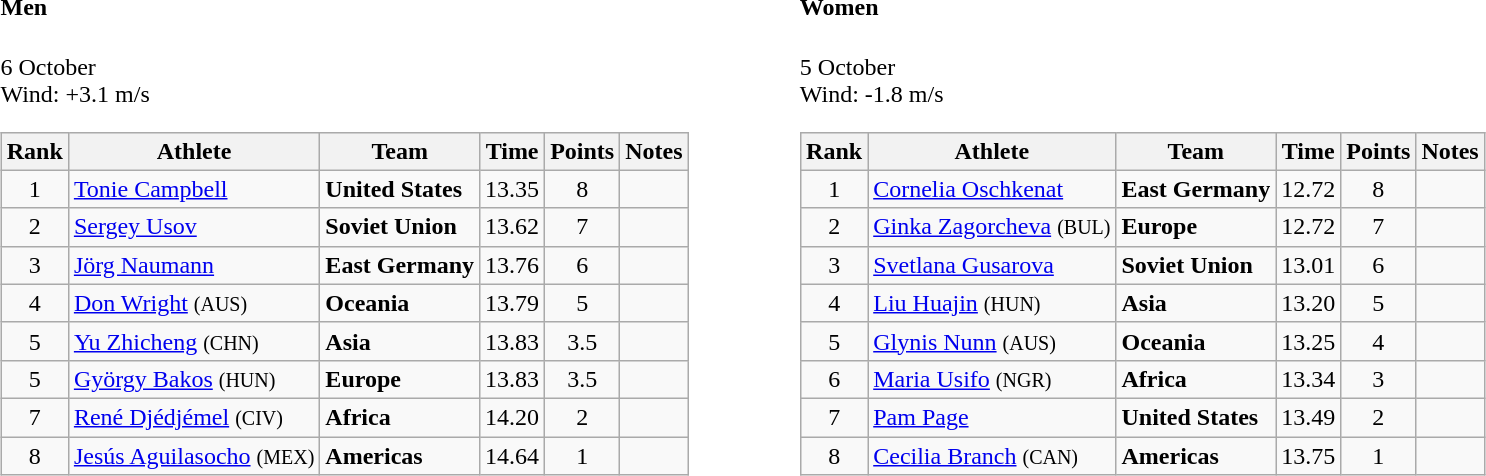<table>
<tr>
<td valign="top"><br><h4>Men</h4>6 October<br>Wind: +3.1 m/s<table class="wikitable" style="text-align:center">
<tr>
<th>Rank</th>
<th>Athlete</th>
<th>Team</th>
<th>Time</th>
<th>Points</th>
<th>Notes</th>
</tr>
<tr>
<td>1</td>
<td align="left"><a href='#'>Tonie Campbell</a></td>
<td align=left><strong>United States</strong></td>
<td>13.35</td>
<td>8</td>
<td></td>
</tr>
<tr>
<td>2</td>
<td align="left"><a href='#'>Sergey Usov</a></td>
<td align=left><strong>Soviet Union</strong></td>
<td>13.62</td>
<td>7</td>
<td></td>
</tr>
<tr>
<td>3</td>
<td align="left"><a href='#'>Jörg Naumann</a></td>
<td align=left><strong>East Germany</strong></td>
<td>13.76</td>
<td>6</td>
<td></td>
</tr>
<tr>
<td>4</td>
<td align="left"><a href='#'>Don Wright</a> <small>(AUS) </small></td>
<td align=left><strong>Oceania</strong></td>
<td>13.79</td>
<td>5</td>
<td></td>
</tr>
<tr>
<td>5</td>
<td align="left"><a href='#'>Yu Zhicheng</a> <small>(CHN) </small></td>
<td align=left><strong>Asia</strong></td>
<td>13.83</td>
<td>3.5</td>
<td></td>
</tr>
<tr>
<td>5</td>
<td align="left"><a href='#'>György Bakos</a> <small>(HUN) </small></td>
<td align=left><strong>Europe</strong></td>
<td>13.83</td>
<td>3.5</td>
<td></td>
</tr>
<tr>
<td>7</td>
<td align="left"><a href='#'>René Djédjémel</a> <small>(CIV) </small></td>
<td align=left><strong>Africa</strong></td>
<td>14.20</td>
<td>2</td>
<td></td>
</tr>
<tr>
<td>8</td>
<td align="left"><a href='#'>Jesús Aguilasocho</a> <small>(MEX) </small></td>
<td align=left><strong>Americas</strong></td>
<td>14.64</td>
<td>1</td>
<td></td>
</tr>
</table>
</td>
<td width="50"> </td>
<td valign="top"><br><h4>Women</h4>5 October<br>Wind: -1.8 m/s<table class="wikitable" style="text-align:center">
<tr>
<th>Rank</th>
<th>Athlete</th>
<th>Team</th>
<th>Time</th>
<th>Points</th>
<th>Notes</th>
</tr>
<tr>
<td>1</td>
<td align="left"><a href='#'>Cornelia Oschkenat</a></td>
<td align=left><strong>East Germany</strong></td>
<td>12.72</td>
<td>8</td>
<td></td>
</tr>
<tr>
<td>2</td>
<td align="left"><a href='#'>Ginka Zagorcheva</a> <small>(BUL) </small></td>
<td align=left><strong>Europe</strong></td>
<td>12.72</td>
<td>7</td>
<td></td>
</tr>
<tr>
<td>3</td>
<td align="left"><a href='#'>Svetlana Gusarova</a></td>
<td align=left><strong>Soviet Union</strong></td>
<td>13.01</td>
<td>6</td>
<td></td>
</tr>
<tr>
<td>4</td>
<td align="left"><a href='#'>Liu Huajin</a> <small>(HUN) </small></td>
<td align=left><strong>Asia</strong></td>
<td>13.20</td>
<td>5</td>
<td></td>
</tr>
<tr>
<td>5</td>
<td align="left"><a href='#'>Glynis Nunn</a> <small>(AUS) </small></td>
<td align=left><strong>Oceania</strong></td>
<td>13.25</td>
<td>4</td>
<td></td>
</tr>
<tr>
<td>6</td>
<td align="left"><a href='#'>Maria Usifo</a> <small>(NGR) </small></td>
<td align=left><strong>Africa</strong></td>
<td>13.34</td>
<td>3</td>
<td></td>
</tr>
<tr>
<td>7</td>
<td align="left"><a href='#'>Pam Page</a></td>
<td align=left><strong>United States</strong></td>
<td>13.49</td>
<td>2</td>
<td></td>
</tr>
<tr>
<td>8</td>
<td align="left"><a href='#'>Cecilia Branch</a> <small>(CAN) </small></td>
<td align=left><strong>Americas</strong></td>
<td>13.75</td>
<td>1</td>
<td></td>
</tr>
</table>
</td>
</tr>
</table>
